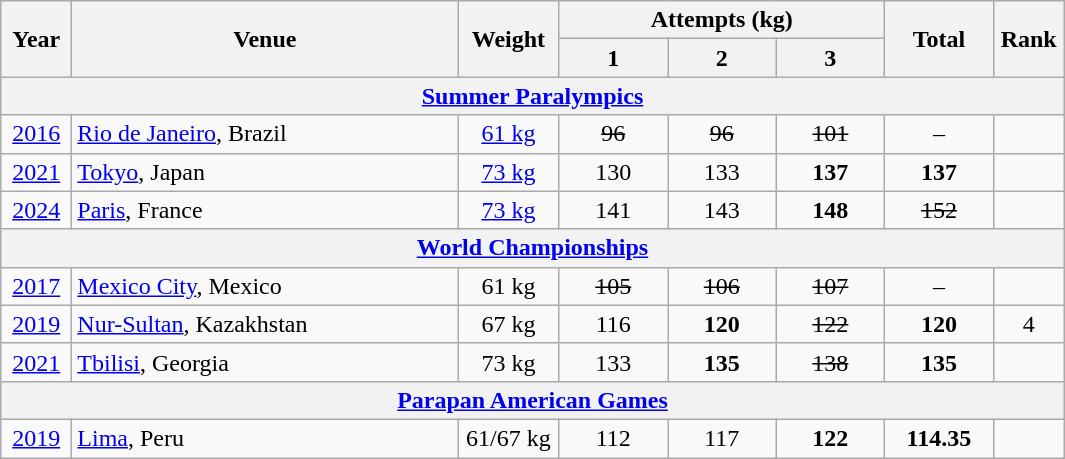<table class = "wikitable" style="text-align:center;">
<tr>
<th rowspan=2 width=40>Year</th>
<th rowspan=2 width=250>Venue</th>
<th rowspan=2 width=60>Weight</th>
<th colspan=3>Attempts (kg)</th>
<th rowspan=2 width=65>Total</th>
<th rowspan=2 width=40>Rank</th>
</tr>
<tr>
<th width=65>1</th>
<th width=65>2</th>
<th width=65>3</th>
</tr>
<tr>
<th colspan=13><a href='#'>Summer Paralympics</a></th>
</tr>
<tr>
<td><a href='#'>2016</a></td>
<td align=left><a href='#'>Rio de Janeiro</a>, Brazil</td>
<td><a href='#'>61 kg</a></td>
<td><s>96</s></td>
<td><s>96</s></td>
<td><s>101</s></td>
<td>–</td>
<td><strong></strong></td>
</tr>
<tr>
<td><a href='#'>2021</a></td>
<td align=left><a href='#'>Tokyo</a>, Japan</td>
<td><a href='#'>73 kg</a></td>
<td>130</td>
<td>133</td>
<td><strong>137</strong></td>
<td><strong>137</strong></td>
<td></td>
</tr>
<tr>
<td><a href='#'>2024</a></td>
<td align=left><a href='#'>Paris</a>, France</td>
<td><a href='#'>73 kg</a></td>
<td>141</td>
<td>143</td>
<td><strong>148</strong></td>
<td><s>152</s></td>
<td></td>
</tr>
<tr>
<th colspan=13><a href='#'>World Championships</a></th>
</tr>
<tr>
<td><a href='#'>2017</a></td>
<td align=left><a href='#'>Mexico City</a>, Mexico</td>
<td>61 kg</td>
<td><s>105</s></td>
<td><s>106</s></td>
<td><s>107</s></td>
<td>–</td>
<td><strong></strong></td>
</tr>
<tr>
<td><a href='#'>2019</a></td>
<td align=left><a href='#'>Nur-Sultan</a>, Kazakhstan</td>
<td>67 kg</td>
<td>116</td>
<td><strong>120</strong></td>
<td><s>122</s></td>
<td><strong>120</strong></td>
<td>4</td>
</tr>
<tr>
<td><a href='#'>2021</a></td>
<td align=left><a href='#'>Tbilisi</a>, Georgia</td>
<td>73 kg</td>
<td>133</td>
<td><strong>135</strong></td>
<td><s>138</s></td>
<td><strong>135</strong></td>
<td></td>
</tr>
<tr>
<th colspan=13><a href='#'>Parapan American Games</a></th>
</tr>
<tr>
<td><a href='#'>2019</a></td>
<td align=left><a href='#'>Lima</a>, Peru</td>
<td>61/67 kg</td>
<td>112</td>
<td>117</td>
<td><strong>122</strong></td>
<td><strong>114.35</strong></td>
<td></td>
</tr>
</table>
